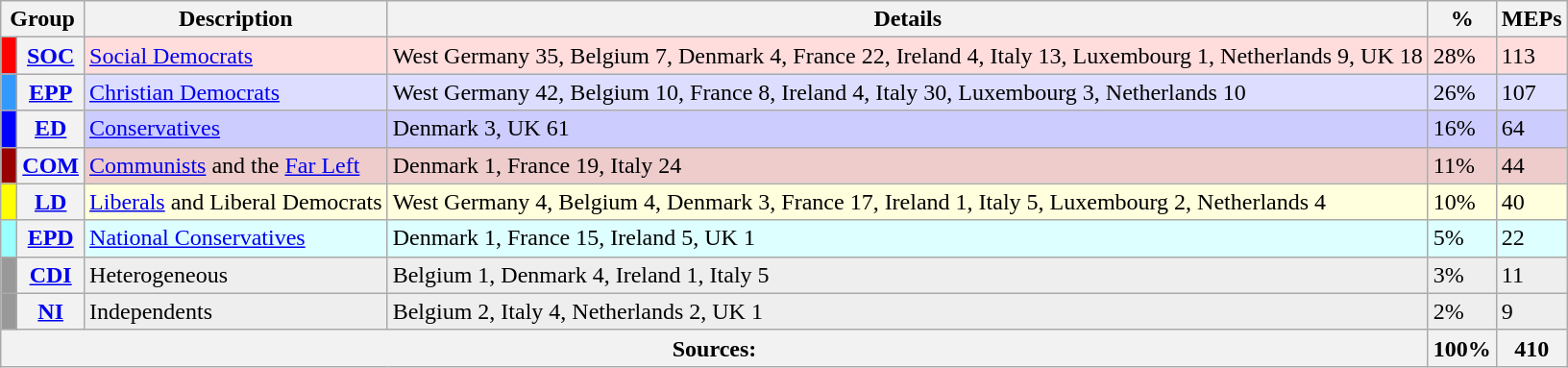<table class="wikitable">
<tr>
<th colspan="2">Group</th>
<th>Description</th>
<th>Details</th>
<th>%</th>
<th>MEPs</th>
</tr>
<tr BGCOLOR="#FFDDDD">
<th style="background-color:#FF0000; width: 3px;"> </th>
<th><a href='#'>SOC</a></th>
<td><a href='#'>Social Democrats</a></td>
<td>West Germany 35, Belgium 7, Denmark 4, France 22, Ireland 4, Italy 13, Luxembourg 1, Netherlands 9, UK 18</td>
<td>28%</td>
<td>113</td>
</tr>
<tr BGCOLOR="#DDDDFF">
<th style="background-color:#3399FF; width: 3px;"> </th>
<th><a href='#'>EPP</a></th>
<td><a href='#'>Christian Democrats</a></td>
<td>West Germany 42, Belgium 10, France 8, Ireland 4, Italy 30, Luxembourg 3, Netherlands 10</td>
<td>26%</td>
<td>107</td>
</tr>
<tr BGCOLOR="#CCCCFF">
<th style="background-color:#0000FF; width: 3px;"> </th>
<th><a href='#'>ED</a></th>
<td><a href='#'>Conservatives</a></td>
<td>Denmark 3, UK 61</td>
<td>16%</td>
<td>64</td>
</tr>
<tr BGCOLOR="#EECCCC">
<th style="background-color:#990000; width: 3px;"> </th>
<th><a href='#'>COM</a></th>
<td><a href='#'>Communists</a> and the <a href='#'>Far Left</a></td>
<td>Denmark 1, France 19, Italy 24</td>
<td>11%</td>
<td>44</td>
</tr>
<tr BGCOLOR="#FFFFDD">
<th style="background-color:#FFFF00; width: 3px;"> </th>
<th><a href='#'>LD</a></th>
<td><a href='#'>Liberals</a> and Liberal Democrats</td>
<td>West Germany 4, Belgium 4, Denmark 3, France 17, Ireland 1, Italy 5, Luxembourg 2, Netherlands 4</td>
<td>10%</td>
<td>40</td>
</tr>
<tr BGCOLOR="#DDFFFF">
<th style="background-color:#99FFFF; width: 3px;"> </th>
<th><a href='#'>EPD</a></th>
<td><a href='#'>National Conservatives</a></td>
<td>Denmark 1, France 15, Ireland 5, UK 1</td>
<td>5%</td>
<td>22</td>
</tr>
<tr BGCOLOR="#eeeeee">
<th style="background-color:#999999; width: 3px;"> </th>
<th><a href='#'>CDI</a></th>
<td>Heterogeneous</td>
<td>Belgium 1, Denmark 4, Ireland 1, Italy 5</td>
<td>3%</td>
<td>11</td>
</tr>
<tr BGCOLOR="#EEEEEE">
<th style="background-color:#999999; width: 3px;"> </th>
<th><a href='#'>NI</a></th>
<td>Independents</td>
<td>Belgium 2, Italy 4, Netherlands 2, UK 1</td>
<td>2%</td>
<td>9</td>
</tr>
<tr>
<th colspan="4">Sources:</th>
<th>100%</th>
<th>410</th>
</tr>
</table>
